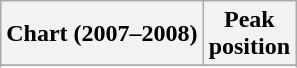<table class="wikitable sortable">
<tr>
<th>Chart (2007–2008)</th>
<th>Peak<br>position</th>
</tr>
<tr>
</tr>
<tr>
</tr>
<tr>
</tr>
<tr>
</tr>
<tr>
</tr>
</table>
